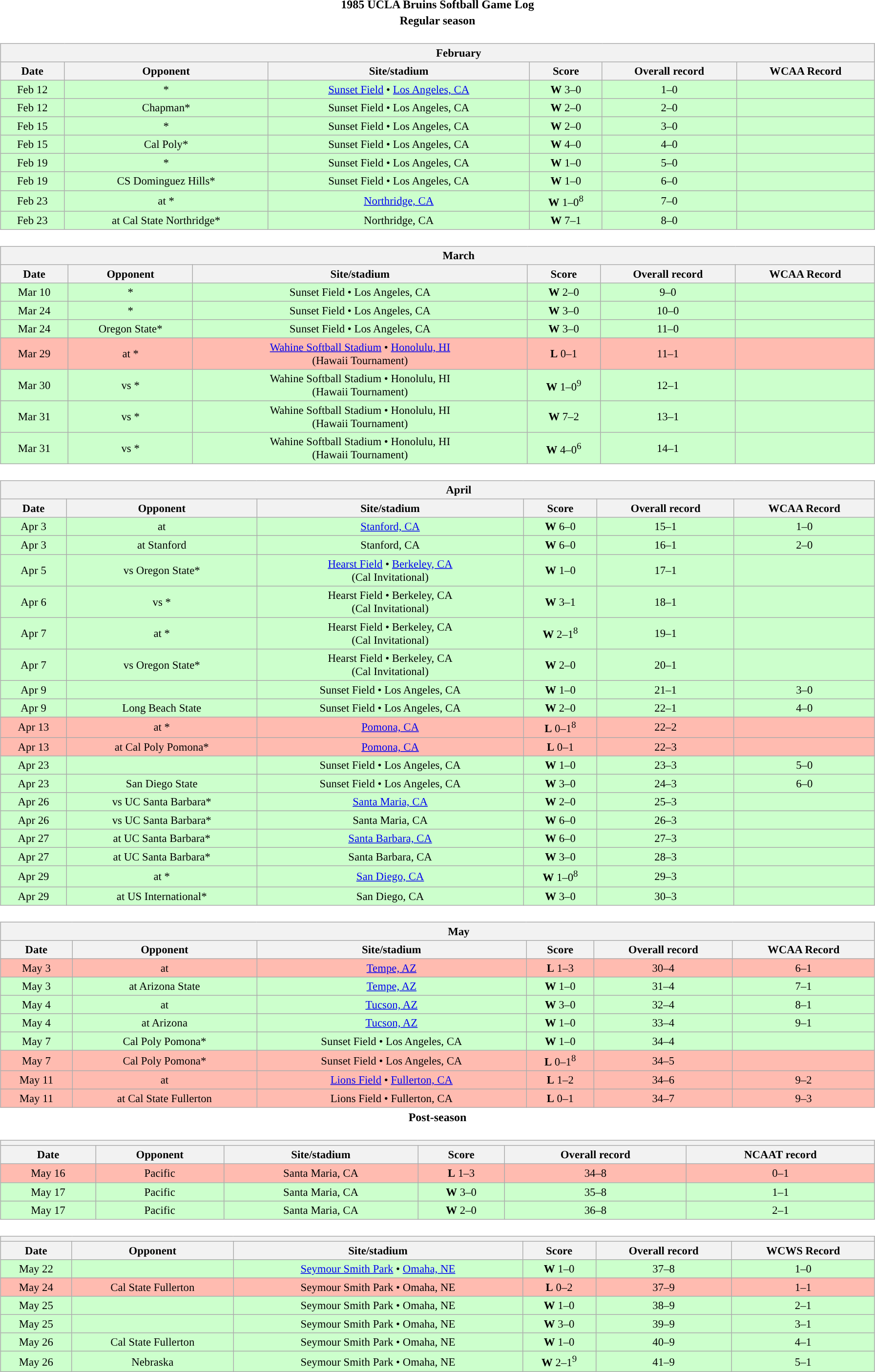<table class="toccolours" width=95% style="margin:1.5em auto; text-align:center;">
<tr>
<th colspan=2>1985 UCLA Bruins Softball Game Log</th>
</tr>
<tr>
<th colspan=2>Regular season</th>
</tr>
<tr valign="top">
<td><br><table class="wikitable collapsible collapsed" style="margin:auto; font-size:95%; width:100%">
<tr>
<th colspan=10 style="padding-left:4em;">February</th>
</tr>
<tr>
<th>Date</th>
<th>Opponent</th>
<th>Site/stadium</th>
<th>Score</th>
<th>Overall record</th>
<th>WCAA Record</th>
</tr>
<tr bgcolor=ccffcc>
<td>Feb 12</td>
<td>*</td>
<td><a href='#'>Sunset Field</a> • <a href='#'>Los Angeles, CA</a></td>
<td><strong>W</strong> 3–0</td>
<td>1–0</td>
<td></td>
</tr>
<tr bgcolor=ccffcc>
<td>Feb 12</td>
<td>Chapman*</td>
<td>Sunset Field • Los Angeles, CA</td>
<td><strong>W</strong> 2–0</td>
<td>2–0</td>
<td></td>
</tr>
<tr bgcolor=ccffcc>
<td>Feb 15</td>
<td>*</td>
<td>Sunset Field • Los Angeles, CA</td>
<td><strong>W</strong> 2–0</td>
<td>3–0</td>
<td></td>
</tr>
<tr bgcolor=ccffcc>
<td>Feb 15</td>
<td>Cal Poly*</td>
<td>Sunset Field • Los Angeles, CA</td>
<td><strong>W</strong> 4–0</td>
<td>4–0</td>
<td></td>
</tr>
<tr bgcolor=ccffcc>
<td>Feb 19</td>
<td>*</td>
<td>Sunset Field • Los Angeles, CA</td>
<td><strong>W</strong> 1–0</td>
<td>5–0</td>
<td></td>
</tr>
<tr bgcolor=ccffcc>
<td>Feb 19</td>
<td>CS Dominguez Hills*</td>
<td>Sunset Field • Los Angeles, CA</td>
<td><strong>W</strong> 1–0</td>
<td>6–0</td>
<td></td>
</tr>
<tr bgcolor=ccffcc>
<td>Feb 23</td>
<td>at *</td>
<td><a href='#'>Northridge, CA</a></td>
<td><strong>W</strong> 1–0<sup>8</sup></td>
<td>7–0</td>
<td></td>
</tr>
<tr bgcolor=ccffcc>
<td>Feb 23</td>
<td>at Cal State Northridge*</td>
<td>Northridge, CA</td>
<td><strong>W</strong> 7–1</td>
<td>8–0</td>
<td></td>
</tr>
</table>
</td>
</tr>
<tr>
<td><br><table class="wikitable collapsible collapsed" style="margin:auto; font-size:95%; width:100%">
<tr>
<th colspan=10 style="padding-left:4em;">March</th>
</tr>
<tr>
<th>Date</th>
<th>Opponent</th>
<th>Site/stadium</th>
<th>Score</th>
<th>Overall record</th>
<th>WCAA Record</th>
</tr>
<tr bgcolor=ccffcc>
<td>Mar 10</td>
<td>*</td>
<td>Sunset Field • Los Angeles, CA</td>
<td><strong>W</strong> 2–0</td>
<td>9–0</td>
<td></td>
</tr>
<tr bgcolor=ccffcc>
<td>Mar 24</td>
<td>*</td>
<td>Sunset Field • Los Angeles, CA</td>
<td><strong>W</strong> 3–0</td>
<td>10–0</td>
<td></td>
</tr>
<tr bgcolor=ccffcc>
<td>Mar 24</td>
<td>Oregon State*</td>
<td>Sunset Field • Los Angeles, CA</td>
<td><strong>W</strong> 3–0</td>
<td>11–0</td>
<td></td>
</tr>
<tr bgcolor=ffbbb>
<td>Mar 29</td>
<td>at *</td>
<td><a href='#'>Wahine Softball Stadium</a> • <a href='#'>Honolulu, HI</a><br>(Hawaii Tournament)</td>
<td><strong>L</strong> 0–1</td>
<td>11–1</td>
<td></td>
</tr>
<tr bgcolor=ccffcc>
<td>Mar 30</td>
<td>vs *</td>
<td>Wahine Softball Stadium • Honolulu, HI<br>(Hawaii Tournament)</td>
<td><strong>W</strong> 1–0<sup>9</sup></td>
<td>12–1</td>
<td></td>
</tr>
<tr bgcolor=ccffcc>
<td>Mar 31</td>
<td>vs *</td>
<td>Wahine Softball Stadium • Honolulu, HI<br>(Hawaii Tournament)</td>
<td><strong>W</strong> 7–2</td>
<td>13–1</td>
<td></td>
</tr>
<tr bgcolor=ccffcc>
<td>Mar 31</td>
<td>vs *</td>
<td>Wahine Softball Stadium • Honolulu, HI<br>(Hawaii Tournament)</td>
<td><strong>W</strong> 4–0<sup>6</sup></td>
<td>14–1</td>
<td></td>
</tr>
</table>
</td>
</tr>
<tr>
<td><br><table class="wikitable collapsible collapsed" style="margin:auto; font-size:95%; width:100%">
<tr>
<th colspan=10 style="padding-left:4em;">April</th>
</tr>
<tr>
<th>Date</th>
<th>Opponent</th>
<th>Site/stadium</th>
<th>Score</th>
<th>Overall record</th>
<th>WCAA Record</th>
</tr>
<tr bgcolor=ccffcc>
<td>Apr 3</td>
<td>at </td>
<td><a href='#'>Stanford, CA</a></td>
<td><strong>W</strong> 6–0</td>
<td>15–1</td>
<td>1–0</td>
</tr>
<tr bgcolor=ccffcc>
<td>Apr 3</td>
<td>at Stanford</td>
<td>Stanford, CA</td>
<td><strong>W</strong> 6–0</td>
<td>16–1</td>
<td>2–0</td>
</tr>
<tr bgcolor=ccffcc>
<td>Apr 5</td>
<td>vs Oregon State*</td>
<td><a href='#'>Hearst Field</a> • <a href='#'>Berkeley, CA</a><br>(Cal Invitational)</td>
<td><strong>W</strong> 1–0</td>
<td>17–1</td>
<td></td>
</tr>
<tr bgcolor=ccffcc>
<td>Apr 6</td>
<td>vs *</td>
<td>Hearst Field • Berkeley, CA<br>(Cal Invitational)</td>
<td><strong>W</strong> 3–1</td>
<td>18–1</td>
<td></td>
</tr>
<tr bgcolor=ccffcc>
<td>Apr 7</td>
<td>at *</td>
<td>Hearst Field • Berkeley, CA<br>(Cal Invitational)</td>
<td><strong>W</strong> 2–1<sup>8</sup></td>
<td>19–1</td>
<td></td>
</tr>
<tr bgcolor=ccffcc>
<td>Apr 7</td>
<td>vs Oregon State*</td>
<td>Hearst Field • Berkeley, CA<br>(Cal Invitational)</td>
<td><strong>W</strong> 2–0</td>
<td>20–1</td>
<td></td>
</tr>
<tr bgcolor=ccffcc>
<td>Apr 9</td>
<td></td>
<td>Sunset Field • Los Angeles, CA</td>
<td><strong>W</strong> 1–0</td>
<td>21–1</td>
<td>3–0</td>
</tr>
<tr bgcolor=ccffcc>
<td>Apr 9</td>
<td>Long Beach State</td>
<td>Sunset Field • Los Angeles, CA</td>
<td><strong>W</strong> 2–0</td>
<td>22–1</td>
<td>4–0</td>
</tr>
<tr bgcolor=ffbbb>
<td>Apr 13</td>
<td>at *</td>
<td><a href='#'>Pomona, CA</a></td>
<td><strong>L</strong> 0–1<sup>8</sup></td>
<td>22–2</td>
<td></td>
</tr>
<tr bgcolor=ffbbb>
<td>Apr 13</td>
<td>at Cal Poly Pomona*</td>
<td><a href='#'>Pomona, CA</a></td>
<td><strong>L</strong> 0–1</td>
<td>22–3</td>
<td></td>
</tr>
<tr bgcolor=ccffcc>
<td>Apr 23</td>
<td></td>
<td>Sunset Field • Los Angeles, CA</td>
<td><strong>W</strong> 1–0</td>
<td>23–3</td>
<td>5–0</td>
</tr>
<tr bgcolor=ccffcc>
<td>Apr 23</td>
<td>San Diego State</td>
<td>Sunset Field • Los Angeles, CA</td>
<td><strong>W</strong> 3–0</td>
<td>24–3</td>
<td>6–0</td>
</tr>
<tr bgcolor=ccffcc>
<td>Apr 26</td>
<td>vs UC Santa Barbara*</td>
<td><a href='#'>Santa Maria, CA</a></td>
<td><strong>W</strong> 2–0</td>
<td>25–3</td>
<td></td>
</tr>
<tr bgcolor=ccffcc>
<td>Apr 26</td>
<td>vs UC Santa Barbara*</td>
<td>Santa Maria, CA</td>
<td><strong>W</strong> 6–0</td>
<td>26–3</td>
<td></td>
</tr>
<tr bgcolor=ccffcc>
<td>Apr 27</td>
<td>at UC Santa Barbara*</td>
<td><a href='#'>Santa Barbara, CA</a></td>
<td><strong>W</strong> 6–0</td>
<td>27–3</td>
<td></td>
</tr>
<tr bgcolor=ccffcc>
<td>Apr 27</td>
<td>at UC Santa Barbara*</td>
<td>Santa Barbara, CA</td>
<td><strong>W</strong> 3–0</td>
<td>28–3</td>
<td></td>
</tr>
<tr bgcolor=ccffcc>
<td>Apr 29</td>
<td>at *</td>
<td><a href='#'>San Diego, CA</a></td>
<td><strong>W</strong> 1–0<sup>8</sup></td>
<td>29–3</td>
<td></td>
</tr>
<tr bgcolor=ccffcc>
<td>Apr 29</td>
<td>at US International*</td>
<td>San Diego, CA</td>
<td><strong>W</strong> 3–0</td>
<td>30–3</td>
<td></td>
</tr>
</table>
</td>
</tr>
<tr>
<td><br><table class="wikitable collapsible collapsed" style="margin:auto; font-size:95%; width:100%">
<tr>
<th colspan=10 style="padding-left:4em;">May</th>
</tr>
<tr>
<th>Date</th>
<th>Opponent</th>
<th>Site/stadium</th>
<th>Score</th>
<th>Overall record</th>
<th>WCAA Record</th>
</tr>
<tr bgcolor=ffbbb>
<td>May 3</td>
<td>at </td>
<td><a href='#'>Tempe, AZ</a></td>
<td><strong>L</strong> 1–3</td>
<td>30–4</td>
<td>6–1</td>
</tr>
<tr bgcolor=ccffcc>
<td>May 3</td>
<td>at Arizona State</td>
<td><a href='#'>Tempe, AZ</a></td>
<td><strong>W</strong> 1–0</td>
<td>31–4</td>
<td>7–1</td>
</tr>
<tr bgcolor=ccffcc>
<td>May 4</td>
<td>at </td>
<td><a href='#'>Tucson, AZ</a></td>
<td><strong>W</strong> 3–0</td>
<td>32–4</td>
<td>8–1</td>
</tr>
<tr bgcolor=ccffcc>
<td>May 4</td>
<td>at Arizona</td>
<td><a href='#'>Tucson, AZ</a></td>
<td><strong>W</strong> 1–0</td>
<td>33–4</td>
<td>9–1</td>
</tr>
<tr bgcolor=ccffcc>
<td>May 7</td>
<td>Cal Poly Pomona*</td>
<td>Sunset Field • Los Angeles, CA</td>
<td><strong>W</strong> 1–0</td>
<td>34–4</td>
<td></td>
</tr>
<tr bgcolor=ffbbb>
<td>May 7</td>
<td>Cal Poly Pomona*</td>
<td>Sunset Field • Los Angeles, CA</td>
<td><strong>L</strong> 0–1<sup>8</sup></td>
<td>34–5</td>
<td></td>
</tr>
<tr bgcolor=ffbbb>
<td>May 11</td>
<td>at </td>
<td><a href='#'>Lions Field</a> • <a href='#'>Fullerton, CA</a></td>
<td><strong>L</strong> 1–2</td>
<td>34–6</td>
<td>9–2</td>
</tr>
<tr bgcolor=ffbbb>
<td>May 11</td>
<td>at Cal State Fullerton</td>
<td>Lions Field • Fullerton, CA</td>
<td><strong>L</strong> 0–1</td>
<td>34–7</td>
<td>9–3</td>
</tr>
</table>
</td>
</tr>
<tr>
<th colspan=2>Post-season</th>
</tr>
<tr>
<td><br><table class="wikitable collapsible collapsed" style="margin:auto; font-size:95%; width:100%">
<tr>
<th colspan=10 style="padding-left:4em;"><a href='#'></a></th>
</tr>
<tr>
<th>Date</th>
<th>Opponent</th>
<th>Site/stadium</th>
<th>Score</th>
<th>Overall record</th>
<th>NCAAT record</th>
</tr>
<tr bgcolor=ffbbb>
<td>May 16</td>
<td>Pacific</td>
<td>Santa Maria, CA</td>
<td><strong>L</strong> 1–3</td>
<td>34–8</td>
<td>0–1</td>
</tr>
<tr bgcolor=ccffcc>
<td>May 17</td>
<td>Pacific</td>
<td>Santa Maria, CA</td>
<td><strong>W</strong> 3–0</td>
<td>35–8</td>
<td>1–1</td>
</tr>
<tr bgcolor=ccffcc>
<td>May 17</td>
<td>Pacific</td>
<td>Santa Maria, CA</td>
<td><strong>W</strong> 2–0</td>
<td>36–8</td>
<td>2–1</td>
</tr>
</table>
</td>
</tr>
<tr>
<td><br><table class="wikitable collapsible collapsed" style="margin:auto; font-size:95%; width:100%">
<tr>
<th colspan=10 style="padding-left:4em;"><a href='#'></a></th>
</tr>
<tr>
<th>Date</th>
<th>Opponent</th>
<th>Site/stadium</th>
<th>Score</th>
<th>Overall record</th>
<th>WCWS Record</th>
</tr>
<tr bgcolor=ccffcc>
<td>May 22</td>
<td></td>
<td><a href='#'>Seymour Smith Park</a> • <a href='#'>Omaha, NE</a></td>
<td><strong>W</strong> 1–0</td>
<td>37–8</td>
<td>1–0</td>
</tr>
<tr bgcolor=ffbbb>
<td>May 24</td>
<td>Cal State Fullerton</td>
<td>Seymour Smith Park • Omaha, NE</td>
<td><strong>L</strong> 0–2</td>
<td>37–9</td>
<td>1–1</td>
</tr>
<tr bgcolor=ccffcc>
<td>May 25</td>
<td></td>
<td>Seymour Smith Park • Omaha, NE</td>
<td><strong>W</strong> 1–0</td>
<td>38–9</td>
<td>2–1</td>
</tr>
<tr bgcolor=ccffcc>
<td>May 25</td>
<td></td>
<td>Seymour Smith Park • Omaha, NE</td>
<td><strong>W</strong> 3–0</td>
<td>39–9</td>
<td>3–1</td>
</tr>
<tr bgcolor=ccffcc>
<td>May 26</td>
<td>Cal State Fullerton</td>
<td>Seymour Smith Park • Omaha, NE</td>
<td><strong>W</strong> 1–0</td>
<td>40–9</td>
<td>4–1</td>
</tr>
<tr bgcolor=ccffcc>
<td>May 26</td>
<td>Nebraska</td>
<td>Seymour Smith Park • Omaha, NE</td>
<td><strong>W</strong> 2–1<sup>9</sup></td>
<td>41–9</td>
<td>5–1</td>
</tr>
</table>
</td>
</tr>
</table>
